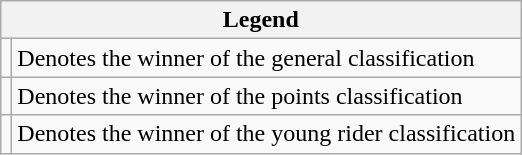<table class="wikitable">
<tr>
<th colspan="2">Legend</th>
</tr>
<tr>
<td></td>
<td>Denotes the winner of the general classification</td>
</tr>
<tr>
<td></td>
<td>Denotes the winner of the points classification</td>
</tr>
<tr>
<td></td>
<td>Denotes the winner of the young rider classification</td>
</tr>
</table>
